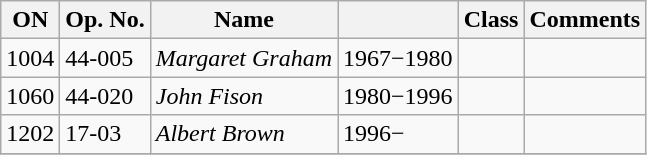<table class="wikitable">
<tr>
<th>ON</th>
<th>Op. No.</th>
<th>Name</th>
<th></th>
<th>Class</th>
<th>Comments</th>
</tr>
<tr>
<td>1004</td>
<td>44-005</td>
<td><em>Margaret Graham</em></td>
<td>1967−1980</td>
<td></td>
<td></td>
</tr>
<tr>
<td>1060</td>
<td>44-020</td>
<td><em>John Fison</em></td>
<td>1980−1996</td>
<td></td>
<td></td>
</tr>
<tr>
<td>1202</td>
<td>17-03</td>
<td><em>Albert Brown</em></td>
<td>1996−</td>
<td></td>
<td></td>
</tr>
<tr>
</tr>
</table>
